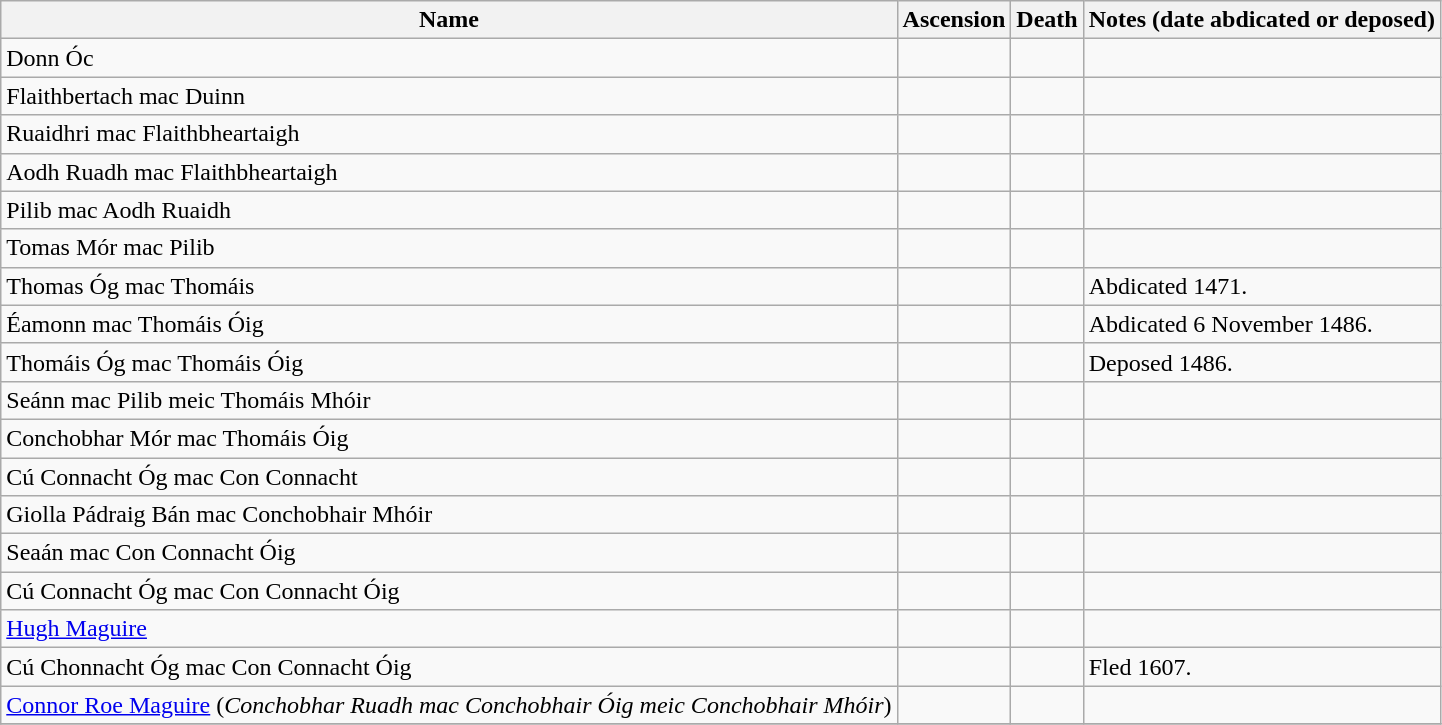<table class="wikitable">
<tr>
<th>Name</th>
<th>Ascension</th>
<th>Death</th>
<th>Notes (date abdicated or deposed)</th>
</tr>
<tr>
<td>Donn Óc</td>
<td></td>
<td></td>
<td></td>
</tr>
<tr>
<td>Flaithbertach mac Duinn</td>
<td></td>
<td></td>
<td></td>
</tr>
<tr>
<td>Ruaidhri mac Flaithbheartaigh</td>
<td></td>
<td></td>
<td></td>
</tr>
<tr>
<td>Aodh Ruadh mac Flaithbheartaigh</td>
<td></td>
<td></td>
<td></td>
</tr>
<tr>
<td>Pilib mac Aodh Ruaidh</td>
<td></td>
<td></td>
<td></td>
</tr>
<tr>
<td>Tomas Mór mac Pilib</td>
<td></td>
<td></td>
<td></td>
</tr>
<tr>
<td>Thomas Óg mac Thomáis</td>
<td></td>
<td></td>
<td>Abdicated 1471.</td>
</tr>
<tr>
<td>Éamonn mac Thomáis Óig</td>
<td></td>
<td></td>
<td>Abdicated 6 November 1486.</td>
</tr>
<tr>
<td>Thomáis Óg mac Thomáis Óig</td>
<td></td>
<td></td>
<td>Deposed 1486.</td>
</tr>
<tr>
<td>Seánn mac Pilib meic Thomáis Mhóir</td>
<td></td>
<td></td>
<td></td>
</tr>
<tr>
<td>Conchobhar Mór mac Thomáis Óig</td>
<td></td>
<td></td>
<td></td>
</tr>
<tr>
<td>Cú Connacht Óg mac Con Connacht</td>
<td></td>
<td></td>
<td></td>
</tr>
<tr>
<td>Giolla Pádraig Bán mac Conchobhair Mhóir</td>
<td></td>
<td></td>
<td></td>
</tr>
<tr>
<td>Seaán mac Con Connacht Óig</td>
<td></td>
<td></td>
<td></td>
</tr>
<tr>
<td>Cú Connacht Óg mac Con Connacht Óig</td>
<td></td>
<td></td>
<td></td>
</tr>
<tr>
<td><a href='#'>Hugh Maguire</a></td>
<td></td>
<td></td>
<td></td>
</tr>
<tr>
<td>Cú Chonnacht Óg mac Con Connacht Óig</td>
<td></td>
<td></td>
<td>Fled 1607.</td>
</tr>
<tr>
<td><a href='#'>Connor Roe Maguire</a> (<em>Conchobhar Ruadh mac Conchobhair Óig meic Conchobhair Mhóir</em>)</td>
<td></td>
<td></td>
<td></td>
</tr>
<tr>
</tr>
</table>
